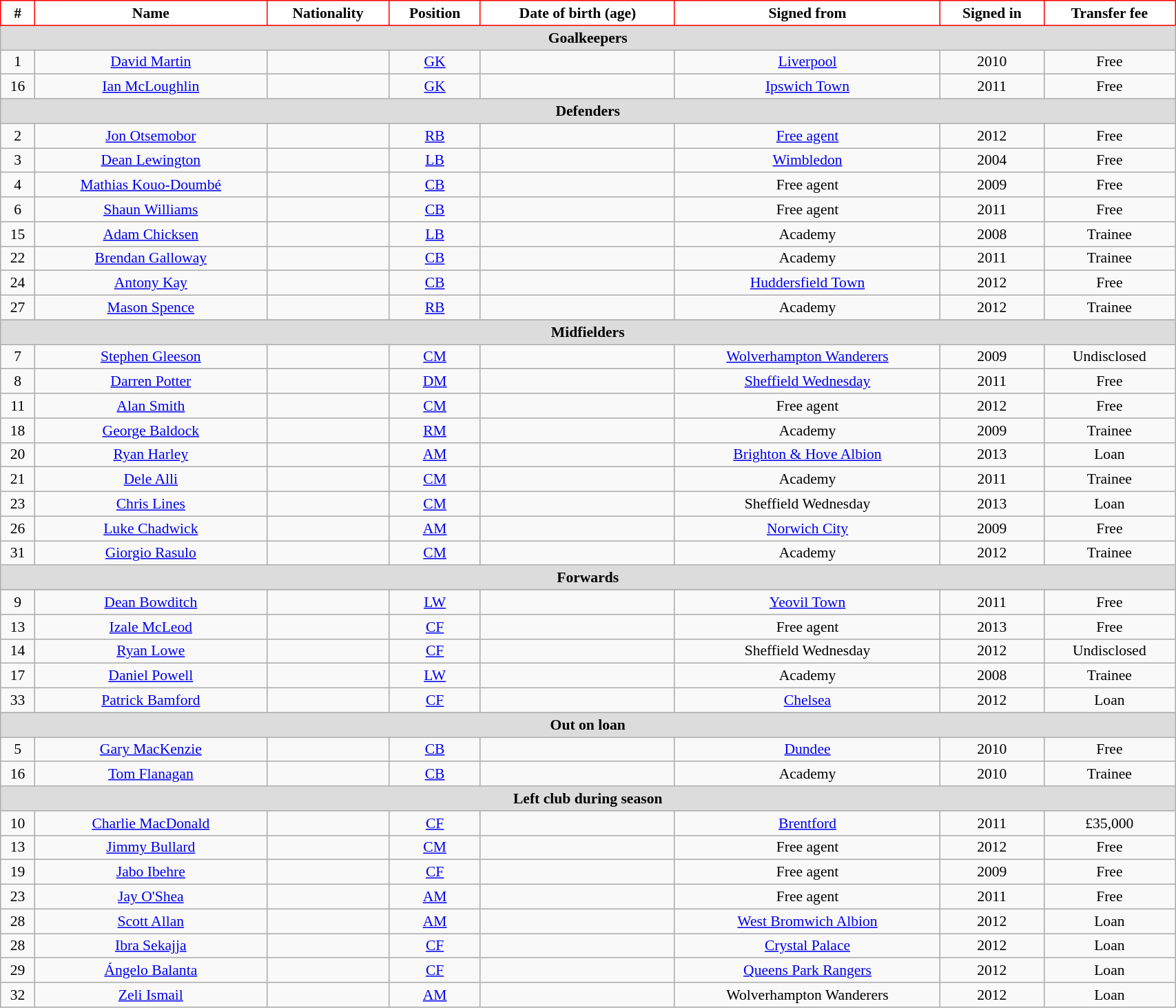<table class="wikitable" style="text-align:center; font-size:90%; width:90%;">
<tr>
<th style="color:black; background:white; border:1px solid red;">#</th>
<th style="color:black; background:white; border:1px solid red;">Name</th>
<th style="color:black; background:white; border:1px solid red;">Nationality</th>
<th style="color:black; background:white; border:1px solid red;">Position</th>
<th style="color:black; background:white; border:1px solid red;">Date of birth (age)</th>
<th style="color:black; background:white; border:1px solid red;">Signed from</th>
<th style="color:black; background:white; border:1px solid red;">Signed in</th>
<th style="color:black; background:white; border:1px solid red;">Transfer fee</th>
</tr>
<tr>
<th colspan="8" scope="row" style="background:#dcdcdc;">Goalkeepers</th>
</tr>
<tr>
<td>1</td>
<td><a href='#'>David Martin</a></td>
<td></td>
<td><a href='#'>GK</a></td>
<td></td>
<td> <a href='#'>Liverpool</a></td>
<td>2010</td>
<td>Free</td>
</tr>
<tr>
<td>16</td>
<td><a href='#'>Ian McLoughlin</a></td>
<td></td>
<td><a href='#'>GK</a></td>
<td></td>
<td> <a href='#'>Ipswich Town</a></td>
<td>2011</td>
<td>Free</td>
</tr>
<tr>
<th colspan="8" scope="row" style="background:#dcdcdc;">Defenders</th>
</tr>
<tr>
<td>2</td>
<td><a href='#'>Jon Otsemobor</a></td>
<td></td>
<td><a href='#'>RB</a></td>
<td></td>
<td><a href='#'>Free agent</a></td>
<td>2012</td>
<td>Free</td>
</tr>
<tr>
<td>3</td>
<td><a href='#'>Dean Lewington</a></td>
<td></td>
<td><a href='#'>LB</a></td>
<td></td>
<td> <a href='#'>Wimbledon</a></td>
<td>2004</td>
<td>Free</td>
</tr>
<tr>
<td>4</td>
<td><a href='#'>Mathias Kouo-Doumbé</a></td>
<td></td>
<td><a href='#'>CB</a></td>
<td></td>
<td>Free agent</td>
<td>2009</td>
<td>Free</td>
</tr>
<tr>
<td>6</td>
<td><a href='#'>Shaun Williams</a></td>
<td></td>
<td><a href='#'>CB</a></td>
<td></td>
<td>Free agent</td>
<td>2011</td>
<td>Free</td>
</tr>
<tr>
<td>15</td>
<td><a href='#'>Adam Chicksen</a></td>
<td></td>
<td><a href='#'>LB</a></td>
<td></td>
<td>Academy</td>
<td>2008</td>
<td>Trainee</td>
</tr>
<tr>
<td>22</td>
<td><a href='#'>Brendan Galloway</a></td>
<td></td>
<td><a href='#'>CB</a></td>
<td></td>
<td>Academy</td>
<td>2011</td>
<td>Trainee</td>
</tr>
<tr>
<td>24</td>
<td><a href='#'>Antony Kay</a></td>
<td></td>
<td><a href='#'>CB</a></td>
<td></td>
<td> <a href='#'>Huddersfield Town</a></td>
<td>2012</td>
<td>Free</td>
</tr>
<tr>
<td>27</td>
<td><a href='#'>Mason Spence</a></td>
<td></td>
<td><a href='#'>RB</a></td>
<td></td>
<td>Academy</td>
<td>2012</td>
<td>Trainee</td>
</tr>
<tr>
<th colspan="8" scope="row" style="background:#dcdcdc;">Midfielders</th>
</tr>
<tr>
<td>7</td>
<td><a href='#'>Stephen Gleeson</a></td>
<td></td>
<td><a href='#'>CM</a></td>
<td></td>
<td> <a href='#'>Wolverhampton Wanderers</a></td>
<td>2009</td>
<td>Undisclosed</td>
</tr>
<tr>
<td>8</td>
<td><a href='#'>Darren Potter</a></td>
<td></td>
<td><a href='#'>DM</a></td>
<td></td>
<td> <a href='#'>Sheffield Wednesday</a></td>
<td>2011</td>
<td>Free</td>
</tr>
<tr>
<td>11</td>
<td><a href='#'>Alan Smith</a></td>
<td></td>
<td><a href='#'>CM</a></td>
<td></td>
<td>Free agent</td>
<td>2012</td>
<td>Free</td>
</tr>
<tr>
<td>18</td>
<td><a href='#'>George Baldock</a></td>
<td></td>
<td><a href='#'>RM</a></td>
<td></td>
<td>Academy</td>
<td>2009</td>
<td>Trainee</td>
</tr>
<tr>
<td>20</td>
<td><a href='#'>Ryan Harley</a></td>
<td></td>
<td><a href='#'>AM</a></td>
<td></td>
<td> <a href='#'>Brighton & Hove Albion</a></td>
<td>2013</td>
<td>Loan</td>
</tr>
<tr>
<td>21</td>
<td><a href='#'>Dele Alli</a></td>
<td></td>
<td><a href='#'>CM</a></td>
<td></td>
<td>Academy</td>
<td>2011</td>
<td>Trainee</td>
</tr>
<tr>
<td>23</td>
<td><a href='#'>Chris Lines</a></td>
<td></td>
<td><a href='#'>CM</a></td>
<td></td>
<td> Sheffield Wednesday</td>
<td>2013</td>
<td>Loan</td>
</tr>
<tr>
<td>26</td>
<td><a href='#'>Luke Chadwick</a></td>
<td></td>
<td><a href='#'>AM</a></td>
<td></td>
<td> <a href='#'>Norwich City</a></td>
<td>2009</td>
<td>Free</td>
</tr>
<tr>
<td>31</td>
<td><a href='#'>Giorgio Rasulo</a></td>
<td></td>
<td><a href='#'>CM</a></td>
<td></td>
<td>Academy</td>
<td>2012</td>
<td>Trainee</td>
</tr>
<tr>
<th colspan="8" scope="row" style="background:#dcdcdc;">Forwards</th>
</tr>
<tr>
<td>9</td>
<td><a href='#'>Dean Bowditch</a></td>
<td></td>
<td><a href='#'>LW</a></td>
<td></td>
<td> <a href='#'>Yeovil Town</a></td>
<td>2011</td>
<td>Free</td>
</tr>
<tr>
<td>13</td>
<td><a href='#'>Izale McLeod</a></td>
<td></td>
<td><a href='#'>CF</a></td>
<td></td>
<td>Free agent</td>
<td>2013</td>
<td>Free</td>
</tr>
<tr>
<td>14</td>
<td><a href='#'>Ryan Lowe</a></td>
<td></td>
<td><a href='#'>CF</a></td>
<td></td>
<td> Sheffield Wednesday</td>
<td>2012</td>
<td>Undisclosed</td>
</tr>
<tr>
<td>17</td>
<td><a href='#'>Daniel Powell</a></td>
<td></td>
<td><a href='#'>LW</a></td>
<td></td>
<td>Academy</td>
<td>2008</td>
<td>Trainee</td>
</tr>
<tr>
<td>33</td>
<td><a href='#'>Patrick Bamford</a></td>
<td></td>
<td><a href='#'>CF</a></td>
<td></td>
<td> <a href='#'>Chelsea</a></td>
<td>2012</td>
<td>Loan</td>
</tr>
<tr>
<th colspan="8" scope="row" style="background:#dcdcdc;">Out on loan</th>
</tr>
<tr>
<td>5</td>
<td><a href='#'>Gary MacKenzie</a></td>
<td></td>
<td><a href='#'>CB</a></td>
<td></td>
<td> <a href='#'>Dundee</a></td>
<td>2010</td>
<td>Free</td>
</tr>
<tr>
<td>16</td>
<td><a href='#'>Tom Flanagan</a></td>
<td></td>
<td><a href='#'>CB</a></td>
<td></td>
<td>Academy</td>
<td>2010</td>
<td>Trainee</td>
</tr>
<tr>
<th colspan="8" scope="row" style="background:#dcdcdc;">Left club during season</th>
</tr>
<tr>
<td>10</td>
<td><a href='#'>Charlie MacDonald</a></td>
<td></td>
<td><a href='#'>CF</a></td>
<td></td>
<td> <a href='#'>Brentford</a></td>
<td>2011</td>
<td>£35,000</td>
</tr>
<tr>
<td>13</td>
<td><a href='#'>Jimmy Bullard</a></td>
<td></td>
<td><a href='#'>CM</a></td>
<td></td>
<td>Free agent</td>
<td>2012</td>
<td>Free</td>
</tr>
<tr>
<td>19</td>
<td><a href='#'>Jabo Ibehre</a></td>
<td></td>
<td><a href='#'>CF</a></td>
<td></td>
<td>Free agent</td>
<td>2009</td>
<td>Free</td>
</tr>
<tr>
<td>23</td>
<td><a href='#'>Jay O'Shea</a></td>
<td></td>
<td><a href='#'>AM</a></td>
<td></td>
<td>Free agent</td>
<td>2011</td>
<td>Free</td>
</tr>
<tr>
<td>28</td>
<td><a href='#'>Scott Allan</a></td>
<td></td>
<td><a href='#'>AM</a></td>
<td></td>
<td> <a href='#'>West Bromwich Albion</a></td>
<td>2012</td>
<td>Loan</td>
</tr>
<tr>
<td>28</td>
<td><a href='#'>Ibra Sekajja</a></td>
<td></td>
<td><a href='#'>CF</a></td>
<td></td>
<td> <a href='#'>Crystal Palace</a></td>
<td>2012</td>
<td>Loan</td>
</tr>
<tr>
<td>29</td>
<td><a href='#'>Ángelo Balanta</a></td>
<td></td>
<td><a href='#'>CF</a></td>
<td></td>
<td> <a href='#'>Queens Park Rangers</a></td>
<td>2012</td>
<td>Loan</td>
</tr>
<tr>
<td>32</td>
<td><a href='#'>Zeli Ismail</a></td>
<td></td>
<td><a href='#'>AM</a></td>
<td></td>
<td> Wolverhampton Wanderers</td>
<td>2012</td>
<td>Loan</td>
</tr>
</table>
